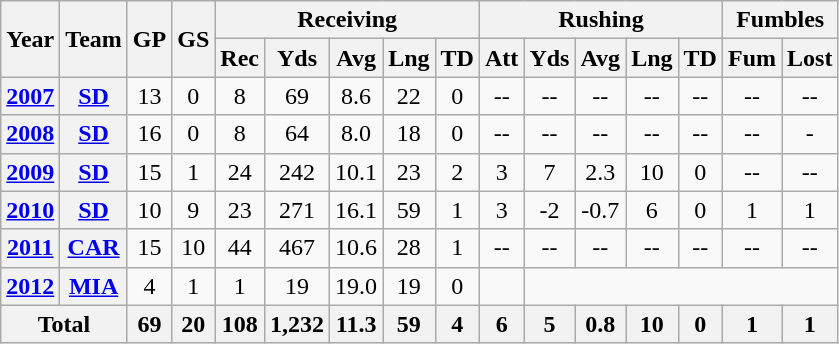<table class="wikitable" style="text-align: center;">
<tr>
<th rowspan="2">Year</th>
<th rowspan="2">Team</th>
<th rowspan="2">GP</th>
<th rowspan="2">GS</th>
<th colspan="5">Receiving</th>
<th colspan="5">Rushing</th>
<th colspan="2">Fumbles</th>
</tr>
<tr>
<th>Rec</th>
<th>Yds</th>
<th>Avg</th>
<th>Lng</th>
<th>TD</th>
<th>Att</th>
<th>Yds</th>
<th>Avg</th>
<th>Lng</th>
<th>TD</th>
<th>Fum</th>
<th>Lost</th>
</tr>
<tr>
<th><a href='#'>2007</a></th>
<th><a href='#'>SD</a></th>
<td>13</td>
<td>0</td>
<td>8</td>
<td>69</td>
<td>8.6</td>
<td>22</td>
<td>0</td>
<td>--</td>
<td>--</td>
<td>--</td>
<td>--</td>
<td>--</td>
<td>--</td>
<td>--</td>
</tr>
<tr>
<th><a href='#'>2008</a></th>
<th><a href='#'>SD</a></th>
<td>16</td>
<td>0</td>
<td>8</td>
<td>64</td>
<td>8.0</td>
<td>18</td>
<td>0</td>
<td>--</td>
<td>--</td>
<td>--</td>
<td>--</td>
<td>--</td>
<td>--</td>
<td>-</td>
</tr>
<tr>
<th><a href='#'>2009</a></th>
<th><a href='#'>SD</a></th>
<td>15</td>
<td>1</td>
<td>24</td>
<td>242</td>
<td>10.1</td>
<td>23</td>
<td>2</td>
<td>3</td>
<td>7</td>
<td>2.3</td>
<td>10</td>
<td>0</td>
<td>--</td>
<td>--</td>
</tr>
<tr>
<th><a href='#'>2010</a></th>
<th><a href='#'>SD</a></th>
<td>10</td>
<td>9</td>
<td>23</td>
<td>271</td>
<td>16.1</td>
<td>59</td>
<td>1</td>
<td>3</td>
<td>-2</td>
<td>-0.7</td>
<td>6</td>
<td>0</td>
<td>1</td>
<td>1</td>
</tr>
<tr>
<th><a href='#'>2011</a></th>
<th><a href='#'>CAR</a></th>
<td>15</td>
<td>10</td>
<td>44</td>
<td>467</td>
<td>10.6</td>
<td>28</td>
<td>1</td>
<td>--</td>
<td>--</td>
<td>--</td>
<td>--</td>
<td>--</td>
<td>--</td>
<td>--</td>
</tr>
<tr>
<th><a href='#'>2012</a></th>
<th><a href='#'>MIA</a></th>
<td>4</td>
<td>1</td>
<td>1</td>
<td>19</td>
<td>19.0</td>
<td>19</td>
<td>0</td>
<td></td>
</tr>
<tr>
<th colspan="2">Total</th>
<th>69</th>
<th>20</th>
<th>108</th>
<th>1,232</th>
<th>11.3</th>
<th>59</th>
<th>4</th>
<th>6</th>
<th>5</th>
<th>0.8</th>
<th>10</th>
<th>0</th>
<th>1</th>
<th>1</th>
</tr>
</table>
